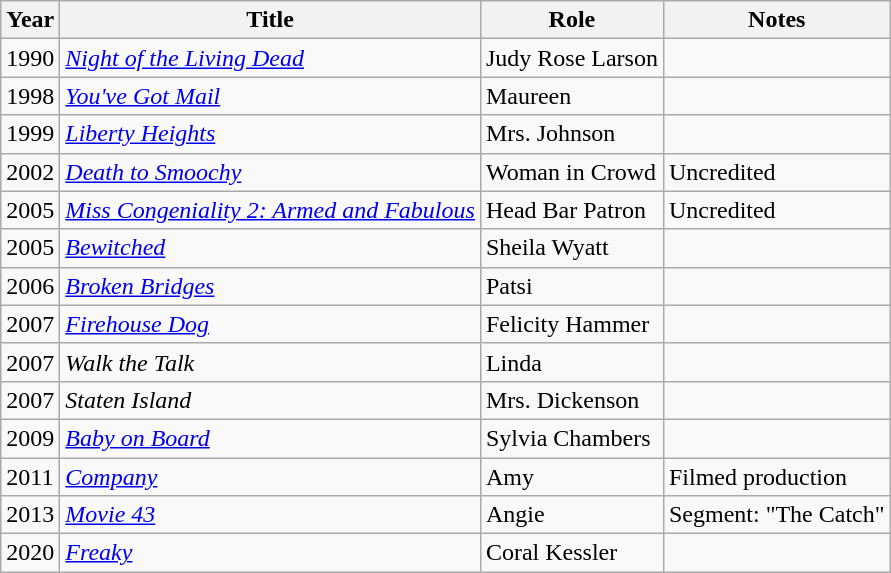<table class="wikitable sortable">
<tr>
<th>Year</th>
<th>Title</th>
<th>Role</th>
<th class="unsortable">Notes</th>
</tr>
<tr>
<td>1990</td>
<td><em><a href='#'>Night of the Living Dead</a></em></td>
<td>Judy Rose Larson</td>
<td></td>
</tr>
<tr>
<td>1998</td>
<td><em><a href='#'>You've Got Mail</a></em></td>
<td>Maureen</td>
<td></td>
</tr>
<tr>
<td>1999</td>
<td><em><a href='#'>Liberty Heights</a></em></td>
<td>Mrs. Johnson</td>
<td></td>
</tr>
<tr>
<td>2002</td>
<td><em><a href='#'>Death to Smoochy</a></em></td>
<td>Woman in Crowd</td>
<td>Uncredited</td>
</tr>
<tr>
<td>2005</td>
<td><em><a href='#'>Miss Congeniality 2: Armed and Fabulous</a></em></td>
<td>Head Bar Patron</td>
<td>Uncredited</td>
</tr>
<tr>
<td>2005</td>
<td><em><a href='#'>Bewitched</a></em></td>
<td>Sheila Wyatt</td>
<td></td>
</tr>
<tr>
<td>2006</td>
<td><em><a href='#'>Broken Bridges</a></em></td>
<td>Patsi</td>
<td></td>
</tr>
<tr>
<td>2007</td>
<td><em><a href='#'>Firehouse Dog</a></em></td>
<td>Felicity Hammer</td>
<td></td>
</tr>
<tr>
<td>2007</td>
<td><em>Walk the Talk</em></td>
<td>Linda</td>
<td></td>
</tr>
<tr>
<td>2007</td>
<td><em>Staten Island</em></td>
<td>Mrs. Dickenson</td>
<td></td>
</tr>
<tr>
<td>2009</td>
<td><em><a href='#'>Baby on Board</a></em></td>
<td>Sylvia Chambers</td>
<td></td>
</tr>
<tr>
<td>2011</td>
<td><em><a href='#'>Company</a></em></td>
<td>Amy</td>
<td>Filmed production</td>
</tr>
<tr>
<td>2013</td>
<td><em><a href='#'>Movie 43</a></em></td>
<td>Angie</td>
<td>Segment: "The Catch"</td>
</tr>
<tr>
<td>2020</td>
<td><em><a href='#'>Freaky</a></em></td>
<td>Coral Kessler</td>
<td></td>
</tr>
</table>
